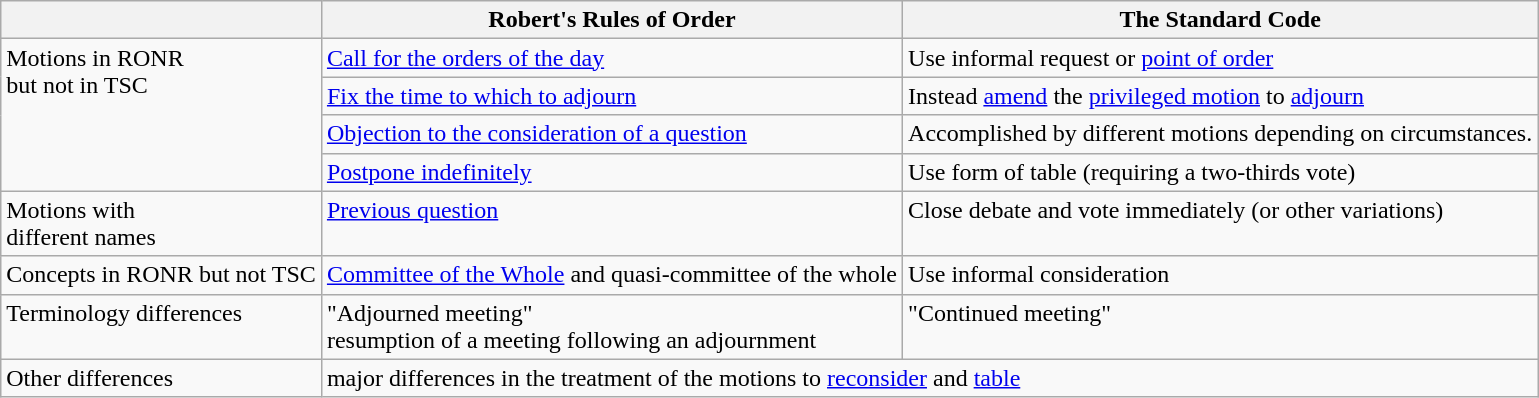<table class="wikitable">
<tr>
<th></th>
<th>Robert's Rules of Order</th>
<th>The Standard Code</th>
</tr>
<tr>
<td rowspan="4" valign="top">Motions in RONR<br>but not in TSC</td>
<td valign="top"><a href='#'>Call for the orders of the day</a></td>
<td valign="top">Use informal request or <a href='#'>point of order</a></td>
</tr>
<tr>
<td valign="top"><a href='#'>Fix the time to which to adjourn</a></td>
<td valign="top">Instead <a href='#'>amend</a> the <a href='#'>privileged motion</a> to <a href='#'>adjourn</a></td>
</tr>
<tr>
<td valign="top"><a href='#'>Objection to the consideration of a question</a></td>
<td valign="top">Accomplished by different motions depending on circumstances.</td>
</tr>
<tr>
<td valign="top"><a href='#'>Postpone indefinitely</a></td>
<td valign="top">Use form of table (requiring a two-thirds vote)</td>
</tr>
<tr>
<td valign="top">Motions with<br>different names</td>
<td valign="top"><a href='#'>Previous question</a></td>
<td valign="top">Close debate and vote immediately (or other variations)</td>
</tr>
<tr>
<td valign="top">Concepts in RONR but not TSC</td>
<td valign="top"><a href='#'>Committee of the Whole</a> and quasi-committee of the whole</td>
<td valign="top">Use informal consideration</td>
</tr>
<tr>
<td valign="top">Terminology differences</td>
<td valign="top">"Adjourned meeting"<br>resumption of a meeting following an adjournment</td>
<td valign="top">"Continued meeting"</td>
</tr>
<tr>
<td valign="top">Other differences</td>
<td colspan="2" valign="top">major differences in the treatment of the motions to <a href='#'>reconsider</a> and <a href='#'>table</a></td>
</tr>
</table>
